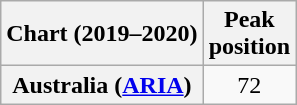<table class="wikitable plainrowheaders" style="text-align:center">
<tr>
<th scope="col">Chart (2019–2020)</th>
<th scope="col">Peak<br>position</th>
</tr>
<tr>
<th scope="row">Australia (<a href='#'>ARIA</a>)</th>
<td>72</td>
</tr>
</table>
